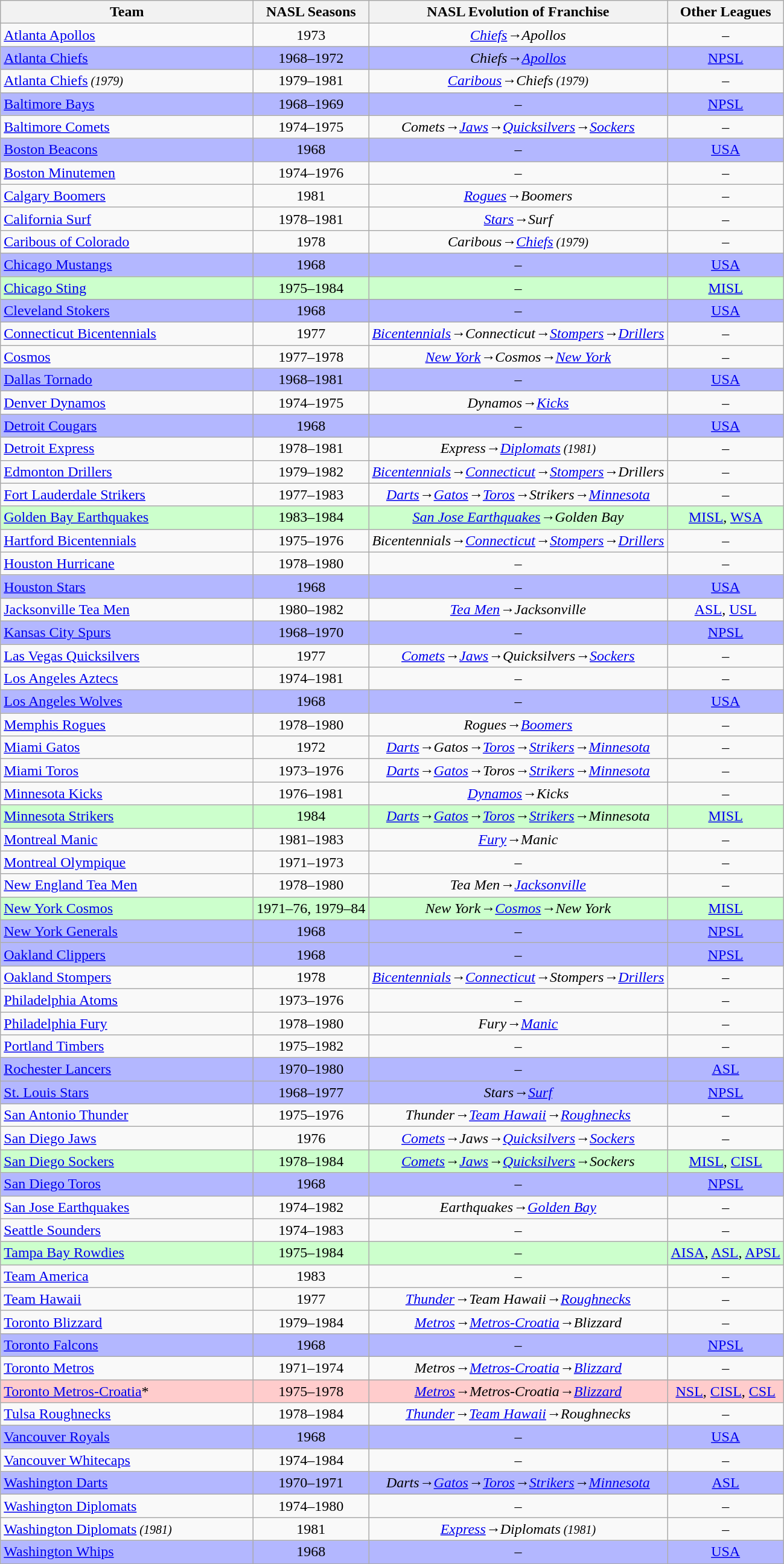<table class="wikitable" style="text-align:center">
<tr>
<th style="width:17em">Team</th>
<th>NASL Seasons</th>
<th>NASL Evolution of Franchise</th>
<th>Other Leagues</th>
</tr>
<tr style="text-align:center;" bgcolor=>
<td align=left><a href='#'>Atlanta Apollos</a></td>
<td>1973</td>
<td><em><a href='#'>Chiefs</a>→Apollos</em></td>
<td>–</td>
</tr>
<tr style="text-align:center; background:#b3b7ff;">
<td align=left><a href='#'>Atlanta Chiefs</a></td>
<td>1968–1972</td>
<td><em>Chiefs→<a href='#'>Apollos</a></em></td>
<td><a href='#'>NPSL</a></td>
</tr>
<tr style="text-align:center;" bgcolor=>
<td align=left><a href='#'>Atlanta Chiefs</a><em><small> (1979) </small></em></td>
<td>1979–1981</td>
<td><em><a href='#'>Caribous</a>→Chiefs<small> (1979) </small></em></td>
<td>–</td>
</tr>
<tr style="text-align:center; background:#b3b7ff;">
<td align=left><a href='#'>Baltimore Bays</a></td>
<td>1968–1969</td>
<td>–</td>
<td><a href='#'>NPSL</a></td>
</tr>
<tr style="text-align:center;" bgcolor=>
<td align=left><a href='#'>Baltimore Comets</a></td>
<td>1974–1975</td>
<td><em>Comets→<a href='#'>Jaws</a>→<a href='#'>Quicksilvers</a>→<a href='#'>Sockers</a></em></td>
<td>–</td>
</tr>
<tr style="text-align:center; background:#b3b7ff;">
<td align=left><a href='#'>Boston Beacons</a></td>
<td>1968</td>
<td>–</td>
<td><a href='#'>USA</a></td>
</tr>
<tr style="text-align:center;" bgcolor=>
<td align=left><a href='#'>Boston Minutemen</a></td>
<td>1974–1976</td>
<td>–</td>
<td>–</td>
</tr>
<tr align=center>
<td align=left><a href='#'>Calgary Boomers</a></td>
<td>1981</td>
<td><em><a href='#'>Rogues</a>→Boomers</em></td>
<td>–</td>
</tr>
<tr style="text-align:center;" bgcolor=>
<td align=left><a href='#'>California Surf</a></td>
<td>1978–1981</td>
<td><em><a href='#'>Stars</a>→Surf</em></td>
<td>–</td>
</tr>
<tr align=center>
<td align=left><a href='#'>Caribous of Colorado</a></td>
<td>1978</td>
<td><em>Caribous→<a href='#'>Chiefs</a><small> (1979) </small></em></td>
<td>–</td>
</tr>
<tr style="text-align:center; background:#b3b7ff;">
<td align=left><a href='#'>Chicago Mustangs</a></td>
<td>1968</td>
<td>–</td>
<td><a href='#'>USA</a></td>
</tr>
<tr style="text-align:center; background:#cfc;">
<td align=left><a href='#'>Chicago Sting</a></td>
<td>1975–1984</td>
<td>–</td>
<td><a href='#'>MISL</a></td>
</tr>
<tr style="text-align:center; background:#b3b7ff;">
<td align=left><a href='#'>Cleveland Stokers</a></td>
<td>1968</td>
<td>–</td>
<td><a href='#'>USA</a></td>
</tr>
<tr align=center>
<td align=left><a href='#'>Connecticut Bicentennials</a></td>
<td>1977</td>
<td><em><a href='#'>Bicentennials</a>→Connecticut→<a href='#'>Stompers</a>→<a href='#'>Drillers</a></em></td>
<td>–</td>
</tr>
<tr align=center>
<td align=left><a href='#'>Cosmos</a></td>
<td>1977–1978</td>
<td><em><a href='#'>New York</a>→Cosmos→<a href='#'>New York</a></em></td>
<td>–</td>
</tr>
<tr style="text-align:center; background:#b3b7ff;">
<td align=left><a href='#'>Dallas Tornado</a></td>
<td>1968–1981</td>
<td>–</td>
<td><a href='#'>USA</a></td>
</tr>
<tr align=center>
<td align=left><a href='#'>Denver Dynamos</a></td>
<td>1974–1975</td>
<td><em>Dynamos→<a href='#'>Kicks</a></em></td>
<td>–</td>
</tr>
<tr style="text-align:center; background:#b3b7ff;">
<td align=left><a href='#'>Detroit Cougars</a></td>
<td>1968</td>
<td>–</td>
<td><a href='#'>USA</a></td>
</tr>
<tr align=center>
<td align=left><a href='#'>Detroit Express</a></td>
<td>1978–1981</td>
<td><em>Express→<a href='#'>Diplomats</a><small> (1981) </small></em></td>
<td>–</td>
</tr>
<tr style="text-align:center;" bgcolor=>
<td align=left><a href='#'>Edmonton Drillers</a></td>
<td>1979–1982</td>
<td><em><a href='#'>Bicentennials</a>→<a href='#'>Connecticut</a>→<a href='#'>Stompers</a>→Drillers</em></td>
<td>–</td>
</tr>
<tr align=center>
<td align=left><a href='#'>Fort Lauderdale Strikers</a></td>
<td>1977–1983</td>
<td><em><a href='#'>Darts</a>→<a href='#'>Gatos</a>→<a href='#'>Toros</a>→Strikers→<a href='#'>Minnesota</a></em></td>
<td>–</td>
</tr>
<tr style="text-align:center; background:#cfc;">
<td align=left><a href='#'>Golden Bay Earthquakes</a></td>
<td>1983–1984</td>
<td><em><a href='#'>San Jose Earthquakes</a>→Golden Bay</em></td>
<td><a href='#'>MISL</a>, <a href='#'>WSA</a></td>
</tr>
<tr align=center>
<td align=left><a href='#'>Hartford Bicentennials</a></td>
<td>1975–1976</td>
<td><em>Bicentennials→<a href='#'>Connecticut</a>→<a href='#'>Stompers</a>→<a href='#'>Drillers</a></em></td>
<td>–</td>
</tr>
<tr style="text-align:center;" bgcolor=>
<td align=left><a href='#'>Houston Hurricane</a></td>
<td>1978–1980</td>
<td>–</td>
<td>–</td>
</tr>
<tr style="text-align:center; background:#b3b7ff;">
<td align=left><a href='#'>Houston Stars</a></td>
<td>1968</td>
<td>–</td>
<td><a href='#'>USA</a></td>
</tr>
<tr style="text-align:center;" bgcolor=>
<td align=left><a href='#'>Jacksonville Tea Men</a></td>
<td>1980–1982</td>
<td><em><a href='#'>Tea Men</a>→Jacksonville</em></td>
<td><a href='#'>ASL</a>, <a href='#'>USL</a></td>
</tr>
<tr style="text-align:center; background:#b3b7ff;">
<td align=left><a href='#'>Kansas City Spurs</a></td>
<td>1968–1970</td>
<td>–</td>
<td><a href='#'>NPSL</a></td>
</tr>
<tr style="text-align:center;" bgcolor=>
<td align=left><a href='#'>Las Vegas Quicksilvers</a></td>
<td>1977</td>
<td><em><a href='#'>Comets</a>→<a href='#'>Jaws</a>→Quicksilvers→<a href='#'>Sockers</a></em></td>
<td>–</td>
</tr>
<tr align=center>
<td align=left><a href='#'>Los Angeles Aztecs</a></td>
<td>1974–1981</td>
<td>–</td>
<td>–</td>
</tr>
<tr style="text-align:center; background:#b3b7ff;">
<td align=left><a href='#'>Los Angeles Wolves</a></td>
<td>1968</td>
<td>–</td>
<td><a href='#'>USA</a></td>
</tr>
<tr align=center>
<td align=left><a href='#'>Memphis Rogues</a></td>
<td>1978–1980</td>
<td><em>Rogues→<a href='#'>Boomers</a></em></td>
<td>–</td>
</tr>
<tr style="text-align:center;" bgcolor=>
<td align=left><a href='#'>Miami Gatos</a></td>
<td>1972</td>
<td><em><a href='#'>Darts</a>→Gatos→<a href='#'>Toros</a>→<a href='#'>Strikers</a>→<a href='#'>Minnesota</a></em></td>
<td>–</td>
</tr>
<tr align=center>
<td align=left><a href='#'>Miami Toros</a></td>
<td>1973–1976</td>
<td><em><a href='#'>Darts</a>→<a href='#'>Gatos</a>→Toros→<a href='#'>Strikers</a>→<a href='#'>Minnesota</a></em></td>
<td>–</td>
</tr>
<tr style="text-align:center;" bgcolor=>
<td align=left><a href='#'>Minnesota Kicks</a></td>
<td>1976–1981</td>
<td><em><a href='#'>Dynamos</a>→Kicks</em></td>
<td>–</td>
</tr>
<tr style="text-align:center; background:#cfc;">
<td align=left><a href='#'>Minnesota Strikers</a></td>
<td>1984</td>
<td><em><a href='#'>Darts</a>→<a href='#'>Gatos</a>→<a href='#'>Toros</a>→<a href='#'>Strikers</a>→Minnesota</em></td>
<td><a href='#'>MISL</a></td>
</tr>
<tr style="text-align:center;" bgcolor=>
<td align=left><a href='#'>Montreal Manic</a></td>
<td>1981–1983</td>
<td><em><a href='#'>Fury</a>→Manic</em></td>
<td>–</td>
</tr>
<tr style="text-align:center;" bgcolor=>
<td align=left><a href='#'>Montreal Olympique</a></td>
<td>1971–1973</td>
<td>–</td>
<td>–</td>
</tr>
<tr align=center>
<td align=left><a href='#'>New England Tea Men</a></td>
<td>1978–1980</td>
<td><em>Tea Men→<a href='#'>Jacksonville</a></em></td>
<td>–</td>
</tr>
<tr style="text-align:center; background:#cfc;">
<td align=left><a href='#'>New York Cosmos</a></td>
<td>1971–76, 1979–84</td>
<td><em>New York→<a href='#'>Cosmos</a>→New York</em></td>
<td><a href='#'>MISL</a></td>
</tr>
<tr style="text-align:center; background:#b3b7ff;">
<td align=left><a href='#'>New York Generals</a></td>
<td>1968</td>
<td>–</td>
<td><a href='#'>NPSL</a></td>
</tr>
<tr style="text-align:center; background:#b3b7ff;">
<td align=left><a href='#'>Oakland Clippers</a></td>
<td>1968</td>
<td>–</td>
<td><a href='#'>NPSL</a></td>
</tr>
<tr style="text-align:center;" bgcolor=>
<td align=left><a href='#'>Oakland Stompers</a></td>
<td>1978</td>
<td><em><a href='#'>Bicentennials</a>→<a href='#'>Connecticut</a>→Stompers→<a href='#'>Drillers</a></em></td>
<td>–</td>
</tr>
<tr align=center>
<td align=left><a href='#'>Philadelphia Atoms</a></td>
<td>1973–1976</td>
<td>–</td>
<td>–</td>
</tr>
<tr style="text-align:center;" bgcolor=>
<td align=left><a href='#'>Philadelphia Fury</a></td>
<td>1978–1980</td>
<td><em>Fury→<a href='#'>Manic</a></em></td>
<td>–</td>
</tr>
<tr align=center>
<td align=left><a href='#'>Portland Timbers</a></td>
<td>1975–1982</td>
<td>–</td>
<td>–</td>
</tr>
<tr style="text-align:center; background:#b3b7ff;">
<td align=left><a href='#'>Rochester Lancers</a></td>
<td>1970–1980</td>
<td>–</td>
<td><a href='#'>ASL</a></td>
</tr>
<tr style="text-align:center; background:#b3b7ff;">
<td align=left><a href='#'>St. Louis Stars</a></td>
<td>1968–1977</td>
<td><em>Stars→<a href='#'>Surf</a></em></td>
<td><a href='#'>NPSL</a></td>
</tr>
<tr align=center>
<td align=left><a href='#'>San Antonio Thunder</a></td>
<td>1975–1976</td>
<td><em>Thunder→<a href='#'>Team Hawaii</a>→<a href='#'>Roughnecks</a></em></td>
<td>–</td>
</tr>
<tr style="text-align:center;" bgcolor=>
<td align=left><a href='#'>San Diego Jaws</a></td>
<td>1976</td>
<td><em><a href='#'>Comets</a>→Jaws→<a href='#'>Quicksilvers</a>→<a href='#'>Sockers</a></em></td>
<td>–</td>
</tr>
<tr style="text-align:center; background:#cfc;">
<td align=left><a href='#'>San Diego Sockers</a></td>
<td>1978–1984</td>
<td><em><a href='#'>Comets</a>→<a href='#'>Jaws</a>→<a href='#'>Quicksilvers</a>→Sockers</em></td>
<td><a href='#'>MISL</a>, <a href='#'>CISL</a></td>
</tr>
<tr style="text-align:center; background:#b3b7ff;">
<td align=left><a href='#'>San Diego Toros</a></td>
<td>1968</td>
<td>–</td>
<td><a href='#'>NPSL</a></td>
</tr>
<tr align=center>
<td align=left><a href='#'>San Jose Earthquakes</a></td>
<td>1974–1982</td>
<td><em>Earthquakes→<a href='#'>Golden Bay</a></em></td>
<td>–</td>
</tr>
<tr style="text-align:center;" bgcolor=>
<td align=left><a href='#'>Seattle Sounders</a></td>
<td>1974–1983</td>
<td>–</td>
<td>–</td>
</tr>
<tr style="text-align:center; background:#cfc;">
<td align=left><a href='#'>Tampa Bay Rowdies</a></td>
<td>1975–1984</td>
<td>–</td>
<td><a href='#'>AISA</a>, <a href='#'>ASL</a>, <a href='#'>APSL</a></td>
</tr>
<tr style="text-align:center;" bgcolor=>
<td align=left><a href='#'>Team America</a></td>
<td>1983</td>
<td>–</td>
<td>–</td>
</tr>
<tr align=center>
<td align=left><a href='#'>Team Hawaii</a></td>
<td>1977</td>
<td><em><a href='#'>Thunder</a>→Team Hawaii→<a href='#'>Roughnecks</a></em></td>
<td>–</td>
</tr>
<tr align=center>
<td align=left><a href='#'>Toronto Blizzard</a></td>
<td>1979–1984</td>
<td><em><a href='#'>Metros</a>→<a href='#'>Metros-Croatia</a>→Blizzard</em></td>
<td>–</td>
</tr>
<tr style="text-align:center; background:#b3b7ff;">
<td align=left><a href='#'>Toronto Falcons</a></td>
<td>1968</td>
<td>–</td>
<td><a href='#'>NPSL</a></td>
</tr>
<tr align=center>
<td align=left><a href='#'>Toronto Metros</a></td>
<td>1971–1974</td>
<td><em>Metros→<a href='#'>Metros-Croatia</a>→<a href='#'>Blizzard</a></em></td>
<td>–</td>
</tr>
<tr style="text-align:center; background:#fcc;">
<td align=left><a href='#'>Toronto Metros-Croatia</a>*</td>
<td>1975–1978</td>
<td><em><a href='#'>Metros</a>→Metros-Croatia→<a href='#'>Blizzard</a></em></td>
<td><a href='#'>NSL</a>, <a href='#'>CISL</a>, <a href='#'>CSL</a></td>
</tr>
<tr style="text-align:center;" bgcolor=>
<td align=left><a href='#'>Tulsa Roughnecks</a></td>
<td>1978–1984</td>
<td><em><a href='#'>Thunder</a>→<a href='#'>Team Hawaii</a>→Roughnecks</em></td>
<td>–</td>
</tr>
<tr style="text-align:center; background:#b3b7ff;">
<td align=left><a href='#'>Vancouver Royals</a></td>
<td>1968</td>
<td>–</td>
<td><a href='#'>USA</a></td>
</tr>
<tr style="text-align:center;" bgcolor=>
<td align=left><a href='#'>Vancouver Whitecaps</a></td>
<td>1974–1984</td>
<td>–</td>
<td>–</td>
</tr>
<tr style="text-align:center; background:#b3b7ff;">
<td align=left><a href='#'>Washington Darts</a></td>
<td>1970–1971</td>
<td><em>Darts→<a href='#'>Gatos</a>→<a href='#'>Toros</a>→<a href='#'>Strikers</a>→<a href='#'>Minnesota</a></em></td>
<td><a href='#'>ASL</a></td>
</tr>
<tr style="text-align:center;" bgcolor=>
<td align=left><a href='#'>Washington Diplomats</a></td>
<td>1974–1980</td>
<td>–</td>
<td>–</td>
</tr>
<tr align=center>
<td align=left><a href='#'>Washington Diplomats</a><em><small> (1981) </small></em></td>
<td>1981</td>
<td><em><a href='#'>Express</a>→Diplomats<small> (1981) </small></em></td>
<td>–</td>
</tr>
<tr style="text-align:center; background:#b3b7ff;">
<td align=left><a href='#'>Washington Whips</a></td>
<td>1968</td>
<td>–</td>
<td><a href='#'>USA</a></td>
</tr>
</table>
